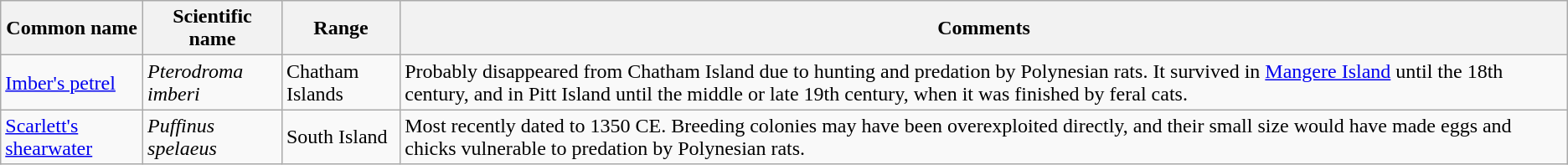<table class="wikitable sortable">
<tr>
<th>Common name</th>
<th>Scientific name</th>
<th>Range</th>
<th class="unsortable">Comments</th>
</tr>
<tr>
<td><a href='#'>Imber's petrel</a></td>
<td><em>Pterodroma imberi</em></td>
<td>Chatham Islands</td>
<td>Probably disappeared from Chatham Island due to hunting and predation by Polynesian rats. It survived in <a href='#'>Mangere Island</a> until the 18th century, and in Pitt Island until the middle or late 19th century, when it was finished by feral cats.</td>
</tr>
<tr>
<td><a href='#'>Scarlett's shearwater</a></td>
<td><em>Puffinus spelaeus</em></td>
<td>South Island</td>
<td>Most recently dated to 1350 CE. Breeding colonies may have been overexploited directly, and their small size would have made eggs and chicks vulnerable to predation by Polynesian rats.</td>
</tr>
</table>
